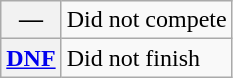<table class="wikitable">
<tr>
<th scope="row">—</th>
<td>Did not compete</td>
</tr>
<tr>
<th scope="row"><a href='#'>DNF</a></th>
<td>Did not finish</td>
</tr>
</table>
